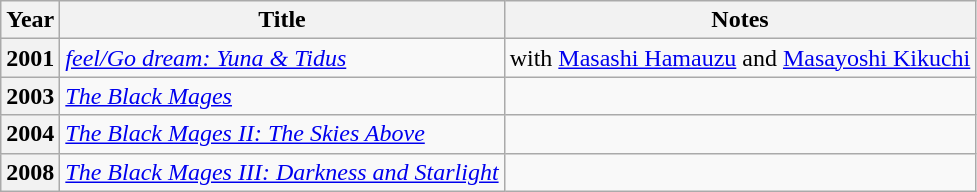<table class="wikitable sortable">
<tr>
<th scope="col">Year</th>
<th scope="col">Title</th>
<th scope="col">Notes</th>
</tr>
<tr>
<th>2001</th>
<td><em><a href='#'>feel/Go dream: Yuna & Tidus</a></em></td>
<td>with <a href='#'>Masashi Hamauzu</a> and <a href='#'>Masayoshi Kikuchi</a></td>
</tr>
<tr>
<th>2003</th>
<td><em><a href='#'>The Black Mages</a></em></td>
<td></td>
</tr>
<tr>
<th>2004</th>
<td><em><a href='#'>The Black Mages II: The Skies Above</a></em></td>
<td></td>
</tr>
<tr>
<th>2008</th>
<td><em><a href='#'>The Black Mages III: Darkness and Starlight</a></em></td>
<td></td>
</tr>
</table>
